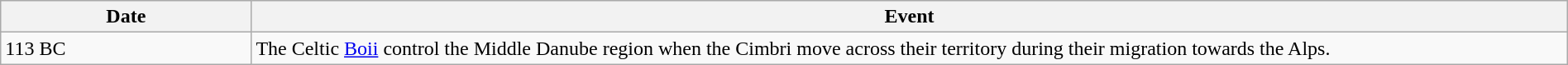<table class="wikitable" width="100%">
<tr>
<th width="16%">Date</th>
<th width="84%">Event</th>
</tr>
<tr>
<td>113 BC</td>
<td>The Celtic <a href='#'>Boii</a> control the Middle Danube region when the Cimbri move across their territory during their migration towards the Alps.</td>
</tr>
</table>
